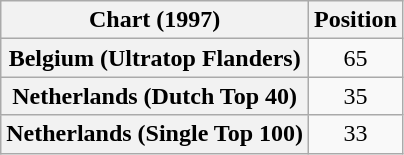<table class="wikitable sortable plainrowheaders" style="text-align:center">
<tr>
<th>Chart (1997)</th>
<th>Position</th>
</tr>
<tr>
<th scope="row">Belgium (Ultratop Flanders)</th>
<td>65</td>
</tr>
<tr>
<th scope="row">Netherlands (Dutch Top 40)</th>
<td>35</td>
</tr>
<tr>
<th scope="row">Netherlands (Single Top 100)</th>
<td>33</td>
</tr>
</table>
